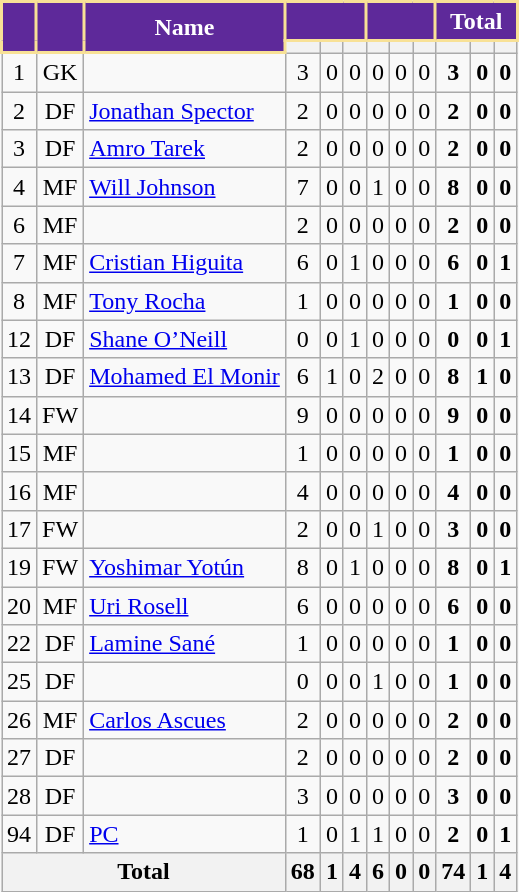<table class="wikitable sortable" style="text-align:center;">
<tr>
<th rowspan="2" style="background:#5E299A; color:white; border:2px solid #F8E196;"></th>
<th rowspan="2" style="background:#5E299A; color:white; border:2px solid #F8E196;"></th>
<th rowspan="2" style="background:#5E299A; color:white; border:2px solid #F8E196;">Name</th>
<th colspan="3" style="background:#5E299A; color:white; border:2px solid #F8E196;"></th>
<th colspan="3" style="background:#5E299A; color:white; border:2px solid #F8E196;"></th>
<th colspan="3" style="background:#5E299A; color:white; border:2px solid #F8E196;">Total</th>
</tr>
<tr>
<th></th>
<th></th>
<th></th>
<th></th>
<th></th>
<th></th>
<th></th>
<th></th>
<th></th>
</tr>
<tr>
<td>1</td>
<td>GK</td>
<td align="left"> </td>
<td>3</td>
<td>0</td>
<td>0</td>
<td>0</td>
<td>0</td>
<td>0</td>
<td><strong>3</strong></td>
<td><strong>0</strong></td>
<td><strong>0</strong></td>
</tr>
<tr>
<td>2</td>
<td>DF</td>
<td align="left"> <a href='#'>Jonathan Spector</a></td>
<td>2</td>
<td>0</td>
<td>0</td>
<td>0</td>
<td>0</td>
<td>0</td>
<td><strong>2</strong></td>
<td><strong>0</strong></td>
<td><strong>0</strong></td>
</tr>
<tr>
<td>3</td>
<td>DF</td>
<td align="left"> <a href='#'>Amro Tarek</a></td>
<td>2</td>
<td>0</td>
<td>0</td>
<td>0</td>
<td>0</td>
<td>0</td>
<td><strong>2</strong></td>
<td><strong>0</strong></td>
<td><strong>0</strong></td>
</tr>
<tr>
<td>4</td>
<td>MF</td>
<td align="left"> <a href='#'>Will Johnson</a></td>
<td>7</td>
<td>0</td>
<td>0</td>
<td>1</td>
<td>0</td>
<td>0</td>
<td><strong>8</strong></td>
<td><strong>0</strong></td>
<td><strong>0</strong></td>
</tr>
<tr>
<td>6</td>
<td>MF</td>
<td align="left"> </td>
<td>2</td>
<td>0</td>
<td>0</td>
<td>0</td>
<td>0</td>
<td>0</td>
<td><strong>2</strong></td>
<td><strong>0</strong></td>
<td><strong>0</strong></td>
</tr>
<tr>
<td>7</td>
<td>MF</td>
<td align="left"> <a href='#'>Cristian Higuita</a></td>
<td>6</td>
<td>0</td>
<td>1</td>
<td>0</td>
<td>0</td>
<td>0</td>
<td><strong>6</strong></td>
<td><strong>0</strong></td>
<td><strong>1</strong></td>
</tr>
<tr>
<td>8</td>
<td>MF</td>
<td align="left"> <a href='#'>Tony Rocha</a></td>
<td>1</td>
<td>0</td>
<td>0</td>
<td>0</td>
<td>0</td>
<td>0</td>
<td><strong>1</strong></td>
<td><strong>0</strong></td>
<td><strong>0</strong></td>
</tr>
<tr>
<td>12</td>
<td>DF</td>
<td align="left"> <a href='#'>Shane O’Neill</a></td>
<td>0</td>
<td>0</td>
<td>1</td>
<td>0</td>
<td>0</td>
<td>0</td>
<td><strong>0</strong></td>
<td><strong>0</strong></td>
<td><strong>1</strong></td>
</tr>
<tr>
<td>13</td>
<td>DF</td>
<td align="left"> <a href='#'>Mohamed El Monir</a></td>
<td>6</td>
<td>1</td>
<td>0</td>
<td>2</td>
<td>0</td>
<td>0</td>
<td><strong>8</strong></td>
<td><strong>1</strong></td>
<td><strong>0</strong></td>
</tr>
<tr>
<td>14</td>
<td>FW</td>
<td align="left"> </td>
<td>9</td>
<td>0</td>
<td>0</td>
<td>0</td>
<td>0</td>
<td>0</td>
<td><strong>9</strong></td>
<td><strong>0</strong></td>
<td><strong>0</strong></td>
</tr>
<tr>
<td>15</td>
<td>MF</td>
<td align="left"> </td>
<td>1</td>
<td>0</td>
<td>0</td>
<td>0</td>
<td>0</td>
<td>0</td>
<td><strong>1</strong></td>
<td><strong>0</strong></td>
<td><strong>0</strong></td>
</tr>
<tr>
<td>16</td>
<td>MF</td>
<td align="left"> </td>
<td>4</td>
<td>0</td>
<td>0</td>
<td>0</td>
<td>0</td>
<td>0</td>
<td><strong>4</strong></td>
<td><strong>0</strong></td>
<td><strong>0</strong></td>
</tr>
<tr>
<td>17</td>
<td>FW</td>
<td align="left"> </td>
<td>2</td>
<td>0</td>
<td>0</td>
<td>1</td>
<td>0</td>
<td>0</td>
<td><strong>3</strong></td>
<td><strong>0</strong></td>
<td><strong>0</strong></td>
</tr>
<tr>
<td>19</td>
<td>FW</td>
<td align="left"> <a href='#'>Yoshimar Yotún</a></td>
<td>8</td>
<td>0</td>
<td>1</td>
<td>0</td>
<td>0</td>
<td>0</td>
<td><strong>8</strong></td>
<td><strong>0</strong></td>
<td><strong>1</strong></td>
</tr>
<tr>
<td>20</td>
<td>MF</td>
<td align="left"> <a href='#'>Uri Rosell</a></td>
<td>6</td>
<td>0</td>
<td>0</td>
<td>0</td>
<td>0</td>
<td>0</td>
<td><strong>6</strong></td>
<td><strong>0</strong></td>
<td><strong>0</strong></td>
</tr>
<tr>
<td>22</td>
<td>DF</td>
<td align="left"> <a href='#'>Lamine Sané</a></td>
<td>1</td>
<td>0</td>
<td>0</td>
<td>0</td>
<td>0</td>
<td>0</td>
<td><strong>1</strong></td>
<td><strong>0</strong></td>
<td><strong>0</strong></td>
</tr>
<tr>
<td>25</td>
<td>DF</td>
<td align="left"> </td>
<td>0</td>
<td>0</td>
<td>0</td>
<td>1</td>
<td>0</td>
<td>0</td>
<td><strong>1</strong></td>
<td><strong>0</strong></td>
<td><strong>0</strong></td>
</tr>
<tr>
<td>26</td>
<td>MF</td>
<td align="left"> <a href='#'>Carlos Ascues</a></td>
<td>2</td>
<td>0</td>
<td>0</td>
<td>0</td>
<td>0</td>
<td>0</td>
<td><strong>2</strong></td>
<td><strong>0</strong></td>
<td><strong>0</strong></td>
</tr>
<tr>
<td>27</td>
<td>DF</td>
<td align="left"> </td>
<td>2</td>
<td>0</td>
<td>0</td>
<td>0</td>
<td>0</td>
<td>0</td>
<td><strong>2</strong></td>
<td><strong>0</strong></td>
<td><strong>0</strong></td>
</tr>
<tr>
<td>28</td>
<td>DF</td>
<td align="left"> </td>
<td>3</td>
<td>0</td>
<td>0</td>
<td>0</td>
<td>0</td>
<td>0</td>
<td><strong>3</strong></td>
<td><strong>0</strong></td>
<td><strong>0</strong></td>
</tr>
<tr>
<td>94</td>
<td>DF</td>
<td align="left"> <a href='#'>PC</a></td>
<td>1</td>
<td>0</td>
<td>1</td>
<td>1</td>
<td>0</td>
<td>0</td>
<td><strong>2</strong></td>
<td><strong>0</strong></td>
<td><strong>1</strong></td>
</tr>
<tr>
<th colspan="3">Total</th>
<th>68</th>
<th>1</th>
<th>4</th>
<th>6</th>
<th>0</th>
<th>0</th>
<th>74</th>
<th>1</th>
<th>4</th>
</tr>
</table>
